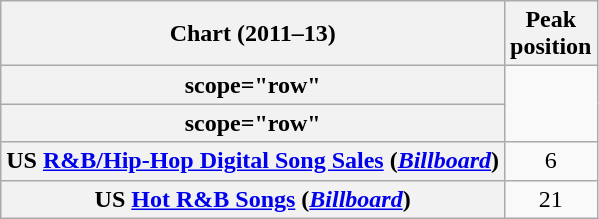<table class="wikitable sortable plainrowheaders">
<tr>
<th scope="col">Chart (2011–13)</th>
<th scope="col">Peak<br>position</th>
</tr>
<tr>
<th>scope="row" </th>
</tr>
<tr>
<th>scope="row" </th>
</tr>
<tr>
<th scope="row">US <a href='#'>R&B/Hip-Hop Digital Song Sales</a> (<em><a href='#'>Billboard</a></em>)</th>
<td style="text-align:center;">6</td>
</tr>
<tr>
<th scope="row">US <a href='#'>Hot R&B Songs</a> (<em><a href='#'>Billboard</a></em>)</th>
<td style="text-align:center;">21</td>
</tr>
</table>
